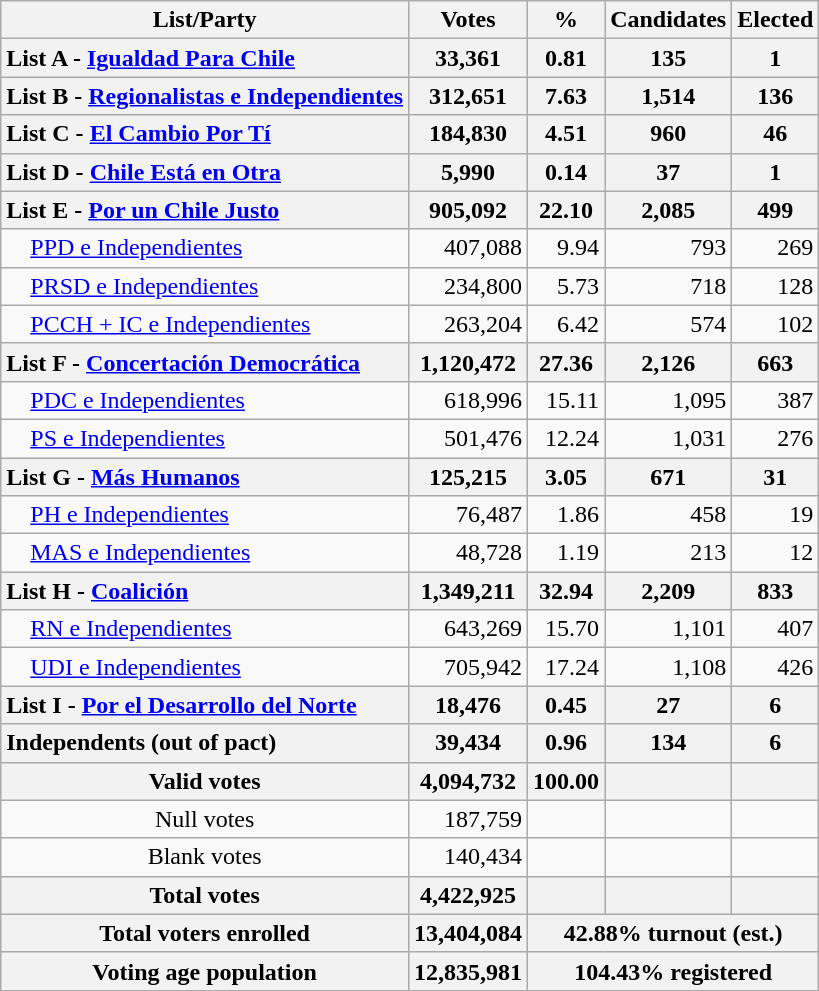<table class="sortable wikitable" style="text-align: right">
<tr>
<th>List/Party</th>
<th>Votes</th>
<th>%</th>
<th>Candidates</th>
<th>Elected</th>
</tr>
<tr>
<th style="text-align: left">List A - <a href='#'>Igualdad Para Chile</a></th>
<th>33,361</th>
<th>0.81</th>
<th>135</th>
<th>1</th>
</tr>
<tr>
<th style="text-align: left">List B - <a href='#'>Regionalistas e Independientes</a></th>
<th>312,651</th>
<th>7.63</th>
<th>1,514</th>
<th>136</th>
</tr>
<tr>
<th style="text-align: left">List C - <a href='#'>El Cambio Por Tí</a></th>
<th>184,830</th>
<th>4.51</th>
<th>960</th>
<th>46</th>
</tr>
<tr>
<th style="text-align: left">List D - <a href='#'>Chile Está en Otra</a></th>
<th>5,990</th>
<th>0.14</th>
<th>37</th>
<th>1</th>
</tr>
<tr>
<th style="text-align: left">List E - <a href='#'>Por un Chile Justo</a></th>
<th>905,092</th>
<th>22.10</th>
<th>2,085</th>
<th>499</th>
</tr>
<tr>
<td align="left">    <a href='#'>PPD e Independientes</a></td>
<td>407,088</td>
<td>9.94</td>
<td>793</td>
<td>269</td>
</tr>
<tr>
<td align="left">    <a href='#'>PRSD e Independientes</a></td>
<td>234,800</td>
<td>5.73</td>
<td>718</td>
<td>128</td>
</tr>
<tr>
<td align="left">    <a href='#'>PCCH + IC e Independientes</a></td>
<td>263,204</td>
<td>6.42</td>
<td>574</td>
<td>102</td>
</tr>
<tr>
<th style="text-align: left">List F - <a href='#'>Concertación Democrática</a></th>
<th>1,120,472</th>
<th>27.36</th>
<th>2,126</th>
<th>663</th>
</tr>
<tr>
<td align="left">    <a href='#'>PDC e Independientes</a></td>
<td>618,996</td>
<td>15.11</td>
<td>1,095</td>
<td>387</td>
</tr>
<tr>
<td align="left">    <a href='#'>PS e Independientes</a></td>
<td>501,476</td>
<td>12.24</td>
<td>1,031</td>
<td>276</td>
</tr>
<tr>
<th style="text-align: left">List G - <a href='#'>Más Humanos</a></th>
<th>125,215</th>
<th>3.05</th>
<th>671</th>
<th>31</th>
</tr>
<tr>
<td align="left">    <a href='#'>PH e Independientes</a></td>
<td>76,487</td>
<td>1.86</td>
<td>458</td>
<td>19</td>
</tr>
<tr>
<td align="left">    <a href='#'>MAS e Independientes</a></td>
<td>48,728</td>
<td>1.19</td>
<td>213</td>
<td>12</td>
</tr>
<tr>
<th style="text-align: left">List H - <a href='#'>Coalición</a></th>
<th>1,349,211</th>
<th>32.94</th>
<th>2,209</th>
<th>833</th>
</tr>
<tr>
<td align="left">    <a href='#'>RN e Independientes</a></td>
<td>643,269</td>
<td>15.70</td>
<td>1,101</td>
<td>407</td>
</tr>
<tr>
<td align="left">    <a href='#'>UDI e Independientes</a></td>
<td>705,942</td>
<td>17.24</td>
<td>1,108</td>
<td>426</td>
</tr>
<tr>
<th style="text-align: left">List I - <a href='#'>Por el Desarrollo del Norte</a></th>
<th>18,476</th>
<th>0.45</th>
<th>27</th>
<th>6</th>
</tr>
<tr>
<th style="text-align: left">Independents (out of pact)</th>
<th>39,434</th>
<th>0.96</th>
<th>134</th>
<th>6</th>
</tr>
<tr class="sortbottom">
<th align="left">Valid votes</th>
<th>4,094,732</th>
<th>100.00</th>
<th></th>
<th></th>
</tr>
<tr class="sortbottom">
<td align="center">Null votes</td>
<td>187,759</td>
<td></td>
<td></td>
<td></td>
</tr>
<tr class="sortbottom">
<td align="center">Blank votes</td>
<td>140,434</td>
<td></td>
<td></td>
<td></td>
</tr>
<tr class="sortbottom">
<th align="left">Total votes</th>
<th>4,422,925</th>
<th></th>
<th></th>
<th></th>
</tr>
<tr class="sortbottom">
<th align="left">Total voters enrolled</th>
<th>13,404,084</th>
<th colspan="3">42.88% turnout (est.)</th>
</tr>
<tr class="sortbottom">
<th align="left">Voting age population</th>
<th>12,835,981</th>
<th colspan="3">104.43% registered</th>
</tr>
</table>
